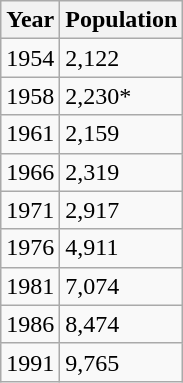<table class="wikitable">
<tr>
<th>Year</th>
<th>Population</th>
</tr>
<tr>
<td>1954</td>
<td>2,122</td>
</tr>
<tr>
<td>1958</td>
<td>2,230*</td>
</tr>
<tr>
<td>1961</td>
<td>2,159</td>
</tr>
<tr>
<td>1966</td>
<td>2,319</td>
</tr>
<tr>
<td>1971</td>
<td>2,917</td>
</tr>
<tr>
<td>1976</td>
<td>4,911</td>
</tr>
<tr>
<td>1981</td>
<td>7,074</td>
</tr>
<tr>
<td>1986</td>
<td>8,474</td>
</tr>
<tr>
<td>1991</td>
<td>9,765</td>
</tr>
</table>
